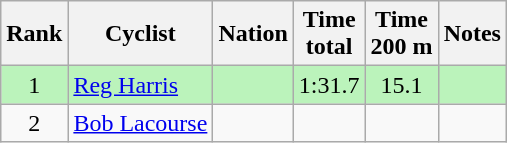<table class="wikitable sortable" style="text-align:center">
<tr>
<th>Rank</th>
<th>Cyclist</th>
<th>Nation</th>
<th>Time<br>total</th>
<th>Time<br>200 m</th>
<th>Notes</th>
</tr>
<tr bgcolor=bbf3bb>
<td>1</td>
<td align=left><a href='#'>Reg Harris</a></td>
<td align=left></td>
<td>1:31.7</td>
<td>15.1</td>
<td></td>
</tr>
<tr>
<td>2</td>
<td align=left><a href='#'>Bob Lacourse</a></td>
<td align=left></td>
<td></td>
<td></td>
<td></td>
</tr>
</table>
